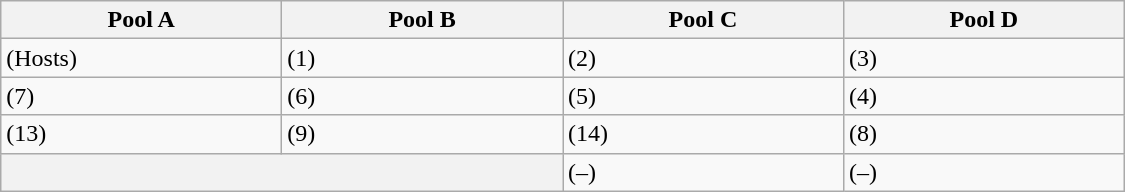<table class="wikitable" width=750>
<tr>
<th width=25%>Pool A</th>
<th width=25%>Pool B</th>
<th width=25%>Pool C</th>
<th width=25%>Pool D</th>
</tr>
<tr>
<td> (Hosts)</td>
<td> (1)</td>
<td> (2)</td>
<td> (3)</td>
</tr>
<tr>
<td> (7)</td>
<td> (6)</td>
<td> (5)</td>
<td> (4)</td>
</tr>
<tr>
<td> (13)</td>
<td> (9)</td>
<td> (14)</td>
<td> (8)</td>
</tr>
<tr>
<th colspan=2></th>
<td> (–)</td>
<td> (–)</td>
</tr>
</table>
